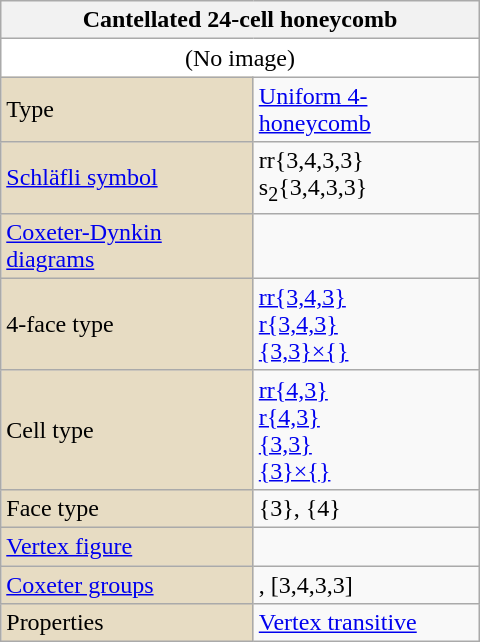<table class="wikitable" align="right" style="margin-left:10px" width="320">
<tr>
<th bgcolor=#e7dcc3 colspan=2>Cantellated 24-cell honeycomb</th>
</tr>
<tr>
<td bgcolor=#ffffff align=center colspan=2>(No image)</td>
</tr>
<tr>
<td bgcolor=#e7dcc3>Type</td>
<td><a href='#'>Uniform 4-honeycomb</a></td>
</tr>
<tr>
<td bgcolor=#e7dcc3><a href='#'>Schläfli symbol</a></td>
<td>rr{3,4,3,3}<br>s<sub>2</sub>{3,4,3,3}</td>
</tr>
<tr>
<td bgcolor=#e7dcc3><a href='#'>Coxeter-Dynkin diagrams</a></td>
<td><br></td>
</tr>
<tr>
<td bgcolor=#e7dcc3>4-face type</td>
<td><a href='#'>rr{3,4,3}</a> <br><a href='#'>r{3,4,3}</a> <br><a href='#'>{3,3}×{}</a> </td>
</tr>
<tr>
<td bgcolor=#e7dcc3>Cell type</td>
<td><a href='#'>rr{4,3}</a><br><a href='#'>r{4,3}</a><br><a href='#'>{3,3}</a><br><a href='#'>{3}×{}</a></td>
</tr>
<tr>
<td bgcolor=#e7dcc3>Face type</td>
<td>{3}, {4}</td>
</tr>
<tr>
<td bgcolor=#e7dcc3><a href='#'>Vertex figure</a></td>
<td></td>
</tr>
<tr>
<td bgcolor=#e7dcc3><a href='#'>Coxeter groups</a></td>
<td>, [3,4,3,3]</td>
</tr>
<tr>
<td bgcolor=#e7dcc3>Properties</td>
<td><a href='#'>Vertex transitive</a></td>
</tr>
</table>
